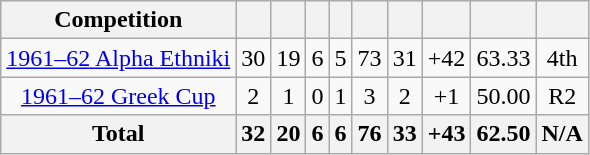<table class="wikitable" style="text-align:center">
<tr>
<th>Competition</th>
<th></th>
<th></th>
<th></th>
<th></th>
<th></th>
<th></th>
<th></th>
<th></th>
<th></th>
</tr>
<tr>
<td><a href='#'>1961–62 Alpha Ethniki</a></td>
<td>30</td>
<td>19</td>
<td>6</td>
<td>5</td>
<td>73</td>
<td>31</td>
<td>+42</td>
<td>63.33</td>
<td>4th</td>
</tr>
<tr>
<td><a href='#'>1961–62 Greek Cup</a></td>
<td>2</td>
<td>1</td>
<td>0</td>
<td>1</td>
<td>3</td>
<td>2</td>
<td>+1</td>
<td>50.00</td>
<td>R2</td>
</tr>
<tr>
<th>Total</th>
<th>32</th>
<th>20</th>
<th>6</th>
<th>6</th>
<th>76</th>
<th>33</th>
<th>+43</th>
<th>62.50</th>
<th>N/A</th>
</tr>
</table>
